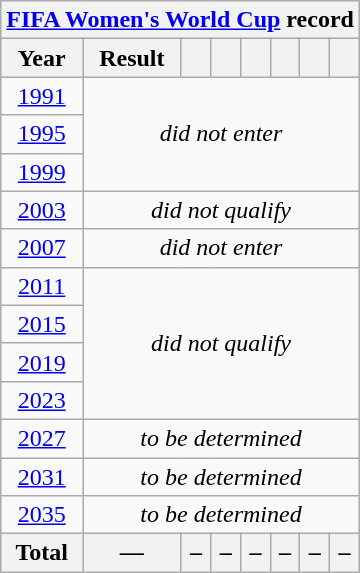<table class="wikitable" style="text-align: center;">
<tr>
<th colspan=9><a href='#'>FIFA Women's World Cup</a> record</th>
</tr>
<tr>
<th>Year</th>
<th>Result</th>
<th></th>
<th></th>
<th></th>
<th></th>
<th></th>
<th></th>
</tr>
<tr>
<td> <a href='#'>1991</a></td>
<td colspan=7 rowspan=3><em>did not enter</em></td>
</tr>
<tr>
<td> <a href='#'>1995</a></td>
</tr>
<tr>
<td> <a href='#'>1999</a></td>
</tr>
<tr>
<td> <a href='#'>2003</a></td>
<td colspan=7><em>did not qualify</em></td>
</tr>
<tr>
<td> <a href='#'>2007</a></td>
<td colspan=7><em>did not enter</em></td>
</tr>
<tr>
<td> <a href='#'>2011</a></td>
<td colspan=7 rowspan=4><em>did not qualify</em></td>
</tr>
<tr>
<td> <a href='#'>2015</a></td>
</tr>
<tr>
<td> <a href='#'>2019</a></td>
</tr>
<tr>
<td> <a href='#'>2023</a></td>
</tr>
<tr>
<td> <a href='#'>2027</a></td>
<td colspan=7><em>to be determined</em></td>
</tr>
<tr>
<td> <a href='#'>2031</a></td>
<td colspan=7><em>to be determined</em></td>
</tr>
<tr>
<td> <a href='#'>2035</a></td>
<td colspan=7><em>to be determined</em></td>
</tr>
<tr>
<th>Total</th>
<th>—</th>
<th>–</th>
<th>–</th>
<th>–</th>
<th>–</th>
<th>–</th>
<th>–</th>
</tr>
</table>
